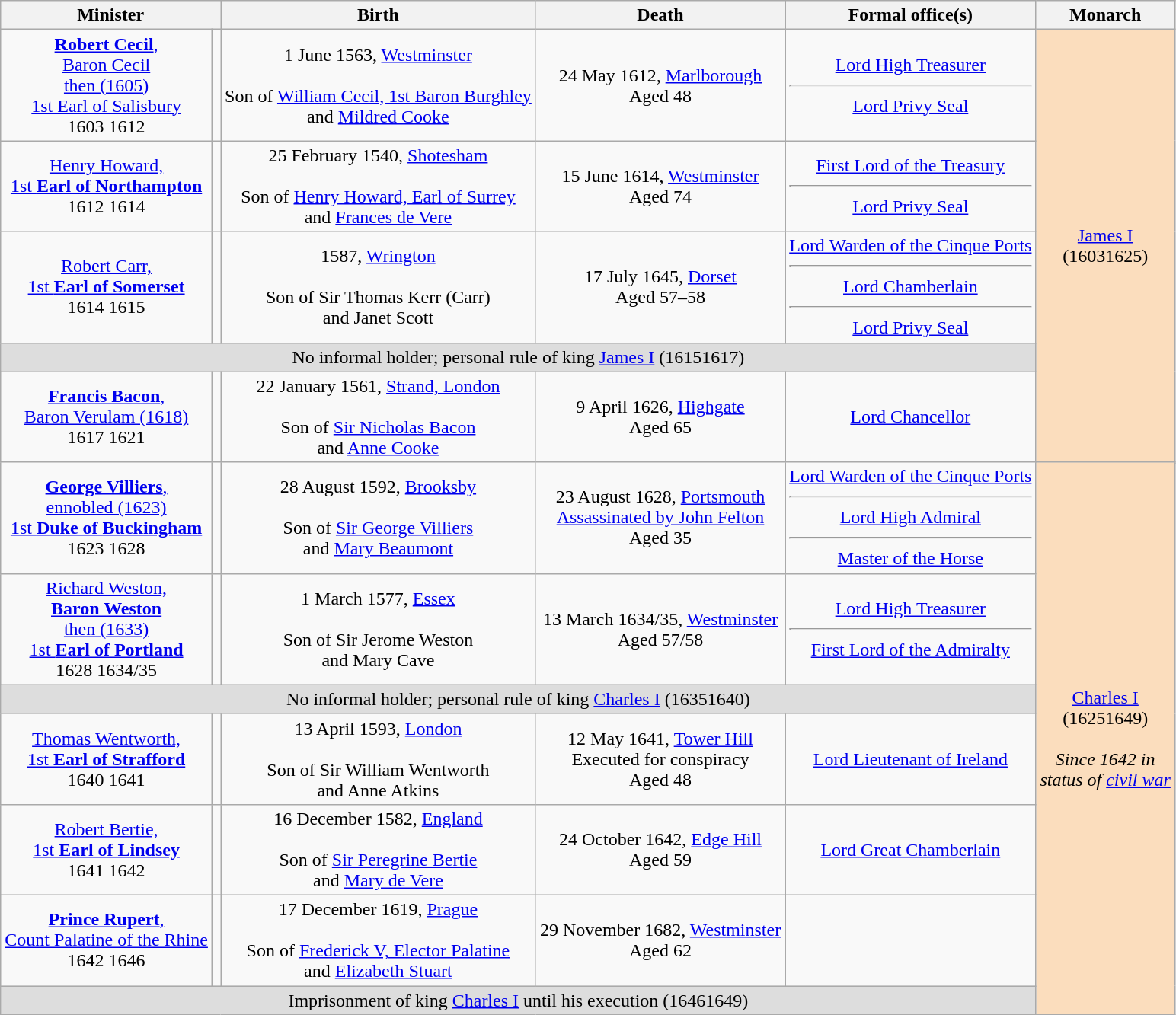<table class="wikitable" style="text-align:center">
<tr>
<th colspan=2>Minister</th>
<th>Birth</th>
<th>Death</th>
<th>Formal office(s)</th>
<th>Monarch</th>
</tr>
<tr>
<td><a href='#'><strong>Robert Cecil</strong>,<br>Baron Cecil<br>then (1605)<br>1st Earl of Salisbury</a><br>1603  1612</td>
<td></td>
<td>1 June 1563, <a href='#'>Westminster</a><br><br>Son of <a href='#'>William Cecil, 1st Baron Burghley</a><br>and <a href='#'>Mildred Cooke</a></td>
<td>24 May 1612, <a href='#'>Marlborough</a><br>Aged 48</td>
<td><a href='#'>Lord High Treasurer</a><hr><a href='#'>Lord Privy Seal</a></td>
<td rowspan=6 bgcolor=#FBDDBD><a href='#'>James I</a><br>(16031625)</td>
</tr>
<tr>
<td><a href='#'>Henry Howard,<br>1st <strong>Earl of Northampton</strong></a><br>1612  1614</td>
<td></td>
<td>25 February 1540, <a href='#'>Shotesham</a><br><br>Son of <a href='#'>Henry Howard, Earl of Surrey</a><br>and <a href='#'>Frances de Vere</a></td>
<td>15 June 1614, <a href='#'>Westminster</a><br>Aged 74</td>
<td><a href='#'>First Lord of the Treasury</a><hr><a href='#'>Lord Privy Seal</a></td>
</tr>
<tr>
<td><a href='#'>Robert Carr,<br>1st <strong>Earl of Somerset</strong></a><br>1614  1615</td>
<td></td>
<td> 1587, <a href='#'>Wrington</a><br><br>Son of Sir Thomas Kerr (Carr)<br>and Janet Scott</td>
<td>17 July 1645, <a href='#'>Dorset</a><br>Aged 57–58</td>
<td><a href='#'>Lord Warden of the Cinque Ports</a><hr><a href='#'>Lord Chamberlain</a><hr><a href='#'>Lord Privy Seal</a></td>
</tr>
<tr>
<td colspan=5 bgcolor=#DDDDDD>No informal holder; personal rule of king <a href='#'>James I</a> (16151617)</td>
</tr>
<tr>
<td><a href='#'><strong>Francis Bacon</strong>,<br>Baron Verulam (1618)</a><br>1617  1621</td>
<td></td>
<td>22 January 1561, <a href='#'>Strand, London</a><br><br>Son of <a href='#'>Sir Nicholas Bacon</a><br>and <a href='#'>Anne Cooke</a></td>
<td>9 April 1626, <a href='#'>Highgate</a><br>Aged 65</td>
<td><a href='#'>Lord Chancellor</a></td>
</tr>
<tr>
<td rowspan=2><a href='#'><strong>George Villiers</strong>,<br>ennobled (1623)<br>1st <strong>Duke of Buckingham</strong></a><br>1623  1628</td>
<td rowspan=2></td>
<td rowspan=2>28 August 1592, <a href='#'>Brooksby</a><br><br>Son of <a href='#'>Sir George Villiers</a><br>and <a href='#'>Mary Beaumont</a></td>
<td rowspan=2>23 August 1628, <a href='#'>Portsmouth</a><br><a href='#'>Assassinated by John Felton</a><br>Aged 35</td>
<td rowspan=2><a href='#'>Lord Warden of the Cinque Ports</a><hr><a href='#'>Lord High Admiral</a><hr><a href='#'>Master of the Horse</a></td>
</tr>
<tr>
<td rowspan=7 bgcolor=#FBDDBD><a href='#'>Charles I</a><br>(16251649)<br><br><em>Since 1642 in<br>status of <a href='#'>civil war</a></em></td>
</tr>
<tr>
<td><a href='#'>Richard Weston,<br><strong>Baron Weston</strong><br>then (1633)<br>1st <strong>Earl of Portland</strong></a><br>1628  1634/35</td>
<td></td>
<td>1 March 1577, <a href='#'>Essex</a><br><br>Son of Sir Jerome Weston<br>and Mary Cave</td>
<td>13 March 1634/35,  <a href='#'>Westminster</a><br>Aged 57/58</td>
<td><a href='#'>Lord High Treasurer</a><hr><a href='#'>First Lord of the Admiralty</a></td>
</tr>
<tr>
<td colspan=5 bgcolor=#DDDDDD>No informal holder; personal rule of king <a href='#'>Charles I</a> (16351640)</td>
</tr>
<tr>
<td><a href='#'>Thomas Wentworth,<br>1st <strong>Earl of Strafford</strong></a><br>1640  1641</td>
<td></td>
<td>13 April 1593, <a href='#'>London</a><br><br>Son of Sir William Wentworth<br>and Anne Atkins</td>
<td>12 May 1641, <a href='#'>Tower Hill</a><br>Executed for conspiracy<br>Aged 48</td>
<td><a href='#'>Lord Lieutenant of Ireland</a></td>
</tr>
<tr>
<td><a href='#'>Robert Bertie,<br>1st <strong>Earl of Lindsey</strong></a><br>1641  1642</td>
<td></td>
<td>16 December 1582, <a href='#'>England</a><br><br>Son of <a href='#'>Sir Peregrine Bertie</a><br>and <a href='#'>Mary de Vere</a></td>
<td>24 October 1642, <a href='#'>Edge Hill</a><br>Aged 59</td>
<td><a href='#'>Lord Great Chamberlain</a></td>
</tr>
<tr>
<td><a href='#'><strong>Prince Rupert</strong>,<br>Count Palatine of the Rhine</a><br>1642  1646</td>
<td></td>
<td>17 December 1619, <a href='#'>Prague</a><br><br>Son of <a href='#'>Frederick V, Elector Palatine</a><br>and <a href='#'>Elizabeth Stuart</a></td>
<td>29 November 1682, <a href='#'>Westminster</a><br>Aged 62</td>
<td></td>
</tr>
<tr>
<td colspan=5 bgcolor=#DDDDDD>Imprisonment of king <a href='#'>Charles I</a> until his execution (16461649)</td>
</tr>
</table>
